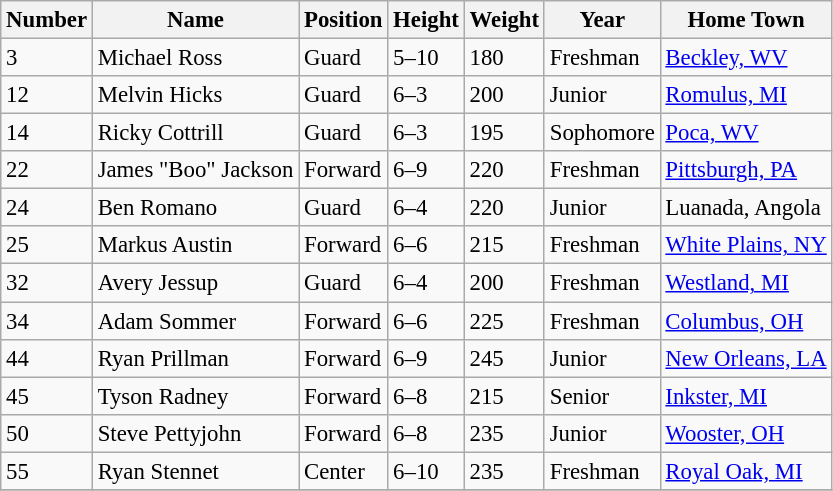<table class="wikitable" style="font-size: 95%;">
<tr>
<th>Number</th>
<th>Name</th>
<th>Position</th>
<th>Height</th>
<th>Weight</th>
<th>Year</th>
<th>Home Town</th>
</tr>
<tr>
<td>3</td>
<td>Michael Ross</td>
<td>Guard</td>
<td>5–10</td>
<td>180</td>
<td>Freshman</td>
<td><a href='#'>Beckley, WV</a></td>
</tr>
<tr>
<td>12</td>
<td>Melvin Hicks</td>
<td>Guard</td>
<td>6–3</td>
<td>200</td>
<td>Junior</td>
<td><a href='#'>Romulus, MI</a></td>
</tr>
<tr>
<td>14</td>
<td>Ricky Cottrill</td>
<td>Guard</td>
<td>6–3</td>
<td>195</td>
<td>Sophomore</td>
<td><a href='#'>Poca, WV</a></td>
</tr>
<tr>
<td>22</td>
<td>James "Boo" Jackson</td>
<td>Forward</td>
<td>6–9</td>
<td>220</td>
<td>Freshman</td>
<td><a href='#'>Pittsburgh, PA</a></td>
</tr>
<tr>
<td>24</td>
<td>Ben Romano</td>
<td>Guard</td>
<td>6–4</td>
<td>220</td>
<td>Junior</td>
<td>Luanada, Angola</td>
</tr>
<tr>
<td>25</td>
<td>Markus Austin</td>
<td>Forward</td>
<td>6–6</td>
<td>215</td>
<td>Freshman</td>
<td><a href='#'>White Plains, NY</a></td>
</tr>
<tr>
<td>32</td>
<td>Avery Jessup</td>
<td>Guard</td>
<td>6–4</td>
<td>200</td>
<td>Freshman</td>
<td><a href='#'>Westland, MI</a></td>
</tr>
<tr>
<td>34</td>
<td>Adam Sommer</td>
<td>Forward</td>
<td>6–6</td>
<td>225</td>
<td>Freshman</td>
<td><a href='#'>Columbus, OH</a></td>
</tr>
<tr>
<td>44</td>
<td>Ryan Prillman</td>
<td>Forward</td>
<td>6–9</td>
<td>245</td>
<td>Junior</td>
<td><a href='#'>New Orleans, LA</a></td>
</tr>
<tr>
<td>45</td>
<td>Tyson Radney</td>
<td>Forward</td>
<td>6–8</td>
<td>215</td>
<td>Senior</td>
<td><a href='#'>Inkster, MI</a></td>
</tr>
<tr>
<td>50</td>
<td>Steve Pettyjohn</td>
<td>Forward</td>
<td>6–8</td>
<td>235</td>
<td>Junior</td>
<td><a href='#'>Wooster, OH</a></td>
</tr>
<tr>
<td>55</td>
<td>Ryan Stennet</td>
<td>Center</td>
<td>6–10</td>
<td>235</td>
<td>Freshman</td>
<td><a href='#'>Royal Oak, MI</a></td>
</tr>
<tr>
</tr>
</table>
